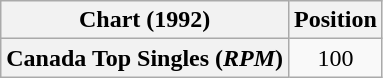<table class="wikitable plainrowheaders" style="text-align:center">
<tr>
<th>Chart (1992)</th>
<th>Position</th>
</tr>
<tr>
<th scope="row">Canada Top Singles (<em>RPM</em>)</th>
<td>100</td>
</tr>
</table>
